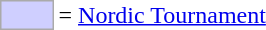<table style="background:transparent;">
<tr>
<td style="background-color:#cfcfff; border:1px solid #aaaaaa; width:2em;"></td>
<td>= <a href='#'>Nordic Tournament</a></td>
</tr>
</table>
